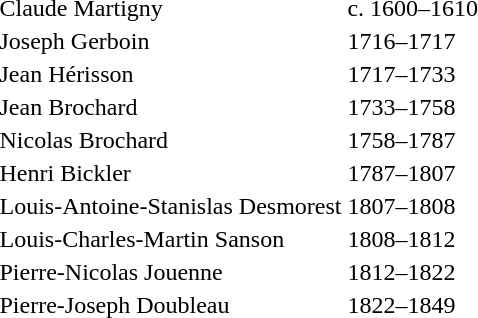<table>
<tr>
<td>Claude Martigny</td>
<td>c. 1600–1610</td>
</tr>
<tr>
<td>Joseph Gerboin</td>
<td>1716–1717</td>
</tr>
<tr>
<td>Jean Hérisson</td>
<td>1717–1733</td>
</tr>
<tr>
<td>Jean Brochard</td>
<td>1733–1758</td>
</tr>
<tr>
<td>Nicolas Brochard</td>
<td>1758–1787</td>
</tr>
<tr>
<td>Henri Bickler</td>
<td>1787–1807</td>
</tr>
<tr>
<td>Louis-Antoine-Stanislas Desmorest</td>
<td>1807–1808</td>
</tr>
<tr>
<td>Louis-Charles-Martin Sanson</td>
<td>1808–1812</td>
</tr>
<tr>
<td>Pierre-Nicolas Jouenne</td>
<td>1812–1822</td>
</tr>
<tr>
<td>Pierre-Joseph Doubleau</td>
<td>1822–1849</td>
</tr>
</table>
